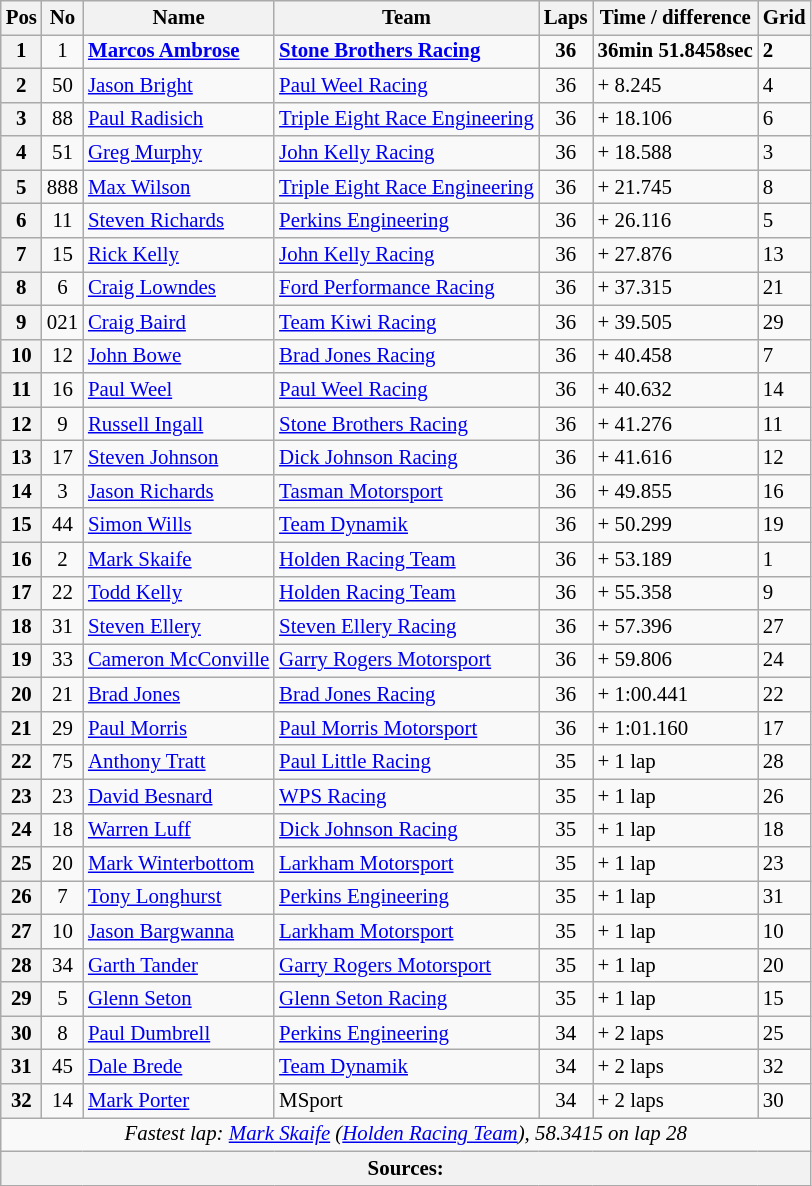<table class="wikitable" style="font-size: 87%;">
<tr>
<th>Pos</th>
<th>No</th>
<th>Name</th>
<th>Team</th>
<th>Laps</th>
<th>Time / difference</th>
<th>Grid</th>
</tr>
<tr>
<th>1</th>
<td align="center">1</td>
<td><strong> <a href='#'>Marcos Ambrose</a></strong></td>
<td><strong><a href='#'>Stone Brothers Racing</a></strong></td>
<td align="center"><strong>36</strong></td>
<td><strong>36min 51.8458sec</strong></td>
<td><strong>2</strong></td>
</tr>
<tr>
<th>2</th>
<td align="center">50</td>
<td> <a href='#'>Jason Bright</a></td>
<td><a href='#'>Paul Weel Racing</a></td>
<td align="center">36</td>
<td>+ 8.245</td>
<td>4</td>
</tr>
<tr>
<th>3</th>
<td align="center">88</td>
<td> <a href='#'>Paul Radisich</a></td>
<td><a href='#'>Triple Eight Race Engineering</a></td>
<td align="center">36</td>
<td>+ 18.106</td>
<td>6</td>
</tr>
<tr>
<th>4</th>
<td align="center">51</td>
<td> <a href='#'>Greg Murphy</a></td>
<td><a href='#'>John Kelly Racing</a></td>
<td align="center">36</td>
<td>+ 18.588</td>
<td>3</td>
</tr>
<tr>
<th>5</th>
<td align="center">888</td>
<td> <a href='#'>Max Wilson</a></td>
<td><a href='#'>Triple Eight Race Engineering</a></td>
<td align="center">36</td>
<td>+ 21.745</td>
<td>8</td>
</tr>
<tr>
<th>6</th>
<td align="center">11</td>
<td> <a href='#'>Steven Richards</a></td>
<td><a href='#'>Perkins Engineering</a></td>
<td align="center">36</td>
<td>+ 26.116</td>
<td>5</td>
</tr>
<tr>
<th>7</th>
<td align="center">15</td>
<td> <a href='#'>Rick Kelly</a></td>
<td><a href='#'>John Kelly Racing</a></td>
<td align="center">36</td>
<td>+ 27.876</td>
<td>13</td>
</tr>
<tr>
<th>8</th>
<td align="center">6</td>
<td> <a href='#'>Craig Lowndes</a></td>
<td><a href='#'>Ford Performance Racing</a></td>
<td align="center">36</td>
<td>+ 37.315</td>
<td>21</td>
</tr>
<tr>
<th>9</th>
<td align="center">021</td>
<td> <a href='#'>Craig Baird</a></td>
<td><a href='#'>Team Kiwi Racing</a></td>
<td align="center">36</td>
<td>+ 39.505</td>
<td>29</td>
</tr>
<tr>
<th>10</th>
<td align="center">12</td>
<td> <a href='#'>John Bowe</a></td>
<td><a href='#'>Brad Jones Racing</a></td>
<td align="center">36</td>
<td>+ 40.458</td>
<td>7</td>
</tr>
<tr>
<th>11</th>
<td align="center">16</td>
<td> <a href='#'>Paul Weel</a></td>
<td><a href='#'>Paul Weel Racing</a></td>
<td align="center">36</td>
<td>+ 40.632</td>
<td>14</td>
</tr>
<tr>
<th>12</th>
<td align="center">9</td>
<td> <a href='#'>Russell Ingall</a></td>
<td><a href='#'>Stone Brothers Racing</a></td>
<td align="center">36</td>
<td>+ 41.276</td>
<td>11</td>
</tr>
<tr>
<th>13</th>
<td align="center">17</td>
<td> <a href='#'>Steven Johnson</a></td>
<td><a href='#'>Dick Johnson Racing</a></td>
<td align="center">36</td>
<td>+ 41.616</td>
<td>12</td>
</tr>
<tr>
<th>14</th>
<td align="center">3</td>
<td> <a href='#'>Jason Richards</a></td>
<td><a href='#'>Tasman Motorsport</a></td>
<td align="center">36</td>
<td>+ 49.855</td>
<td>16</td>
</tr>
<tr>
<th>15</th>
<td align="center">44</td>
<td> <a href='#'>Simon Wills</a></td>
<td><a href='#'>Team Dynamik</a></td>
<td align="center">36</td>
<td>+ 50.299</td>
<td>19</td>
</tr>
<tr>
<th>16</th>
<td align="center">2</td>
<td> <a href='#'>Mark Skaife</a></td>
<td><a href='#'>Holden Racing Team</a></td>
<td align="center">36</td>
<td>+ 53.189</td>
<td>1</td>
</tr>
<tr>
<th>17</th>
<td align="center">22</td>
<td> <a href='#'>Todd Kelly</a></td>
<td><a href='#'>Holden Racing Team</a></td>
<td align="center">36</td>
<td>+ 55.358</td>
<td>9</td>
</tr>
<tr>
<th>18</th>
<td align="center">31</td>
<td> <a href='#'>Steven Ellery</a></td>
<td><a href='#'>Steven Ellery Racing</a></td>
<td align="center">36</td>
<td>+ 57.396</td>
<td>27</td>
</tr>
<tr>
<th>19</th>
<td align="center">33</td>
<td> <a href='#'>Cameron McConville</a></td>
<td><a href='#'>Garry Rogers Motorsport</a></td>
<td align="center">36</td>
<td>+ 59.806</td>
<td>24</td>
</tr>
<tr>
<th>20</th>
<td align="center">21</td>
<td> <a href='#'>Brad Jones</a></td>
<td><a href='#'>Brad Jones Racing</a></td>
<td align="center">36</td>
<td>+ 1:00.441</td>
<td>22</td>
</tr>
<tr>
<th>21</th>
<td align="center">29</td>
<td> <a href='#'>Paul Morris</a></td>
<td><a href='#'>Paul Morris Motorsport</a></td>
<td align="center">36</td>
<td>+ 1:01.160</td>
<td>17</td>
</tr>
<tr>
<th>22</th>
<td align="center">75</td>
<td> <a href='#'>Anthony Tratt</a></td>
<td><a href='#'>Paul Little Racing</a></td>
<td align="center">35</td>
<td>+ 1 lap</td>
<td>28</td>
</tr>
<tr>
<th>23</th>
<td align="center">23</td>
<td> <a href='#'>David Besnard</a></td>
<td><a href='#'>WPS Racing</a></td>
<td align="center">35</td>
<td>+ 1 lap</td>
<td>26</td>
</tr>
<tr>
<th>24</th>
<td align="center">18</td>
<td> <a href='#'>Warren Luff</a></td>
<td><a href='#'>Dick Johnson Racing</a></td>
<td align="center">35</td>
<td>+ 1 lap</td>
<td>18</td>
</tr>
<tr>
<th>25</th>
<td align="center">20</td>
<td> <a href='#'>Mark Winterbottom</a></td>
<td><a href='#'>Larkham Motorsport</a></td>
<td align="center">35</td>
<td>+ 1 lap</td>
<td>23</td>
</tr>
<tr>
<th>26</th>
<td align="center">7</td>
<td> <a href='#'>Tony Longhurst</a></td>
<td><a href='#'>Perkins Engineering</a></td>
<td align="center">35</td>
<td>+ 1 lap</td>
<td>31</td>
</tr>
<tr>
<th>27</th>
<td align="center">10</td>
<td> <a href='#'>Jason Bargwanna</a></td>
<td><a href='#'>Larkham Motorsport</a></td>
<td align="center">35</td>
<td>+ 1 lap</td>
<td>10</td>
</tr>
<tr>
<th>28</th>
<td align="center">34</td>
<td> <a href='#'>Garth Tander</a></td>
<td><a href='#'>Garry Rogers Motorsport</a></td>
<td align="center">35</td>
<td>+ 1 lap</td>
<td>20</td>
</tr>
<tr>
<th>29</th>
<td align="center">5</td>
<td> <a href='#'>Glenn Seton</a></td>
<td><a href='#'>Glenn Seton Racing</a></td>
<td align="center">35</td>
<td>+ 1 lap</td>
<td>15</td>
</tr>
<tr>
<th>30</th>
<td align="center">8</td>
<td> <a href='#'>Paul Dumbrell</a></td>
<td><a href='#'>Perkins Engineering</a></td>
<td align="center">34</td>
<td>+ 2 laps</td>
<td>25</td>
</tr>
<tr>
<th>31</th>
<td align="center">45</td>
<td> <a href='#'>Dale Brede</a></td>
<td><a href='#'>Team Dynamik</a></td>
<td align="center">34</td>
<td>+ 2 laps</td>
<td>32</td>
</tr>
<tr>
<th>32</th>
<td align="center">14</td>
<td> <a href='#'>Mark Porter</a></td>
<td>MSport</td>
<td align="center">34</td>
<td>+ 2 laps</td>
<td>30</td>
</tr>
<tr>
<td colspan="7" align="center"><em>Fastest lap: <a href='#'>Mark Skaife</a> (<a href='#'>Holden Racing Team</a>), 58.3415 on lap 28</em></td>
</tr>
<tr>
<th colspan="7">Sources:</th>
</tr>
</table>
